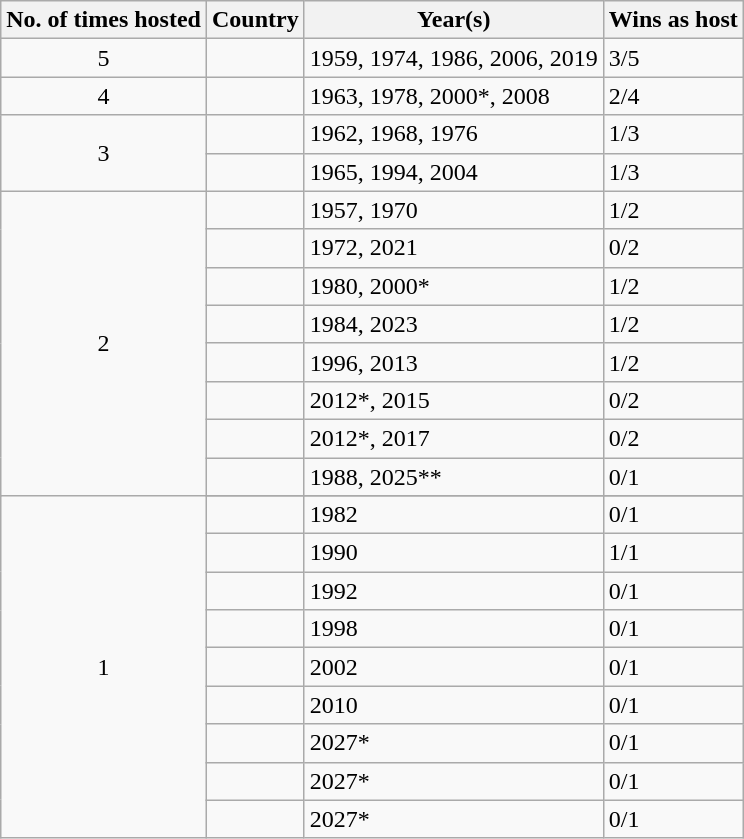<table class="wikitable">
<tr>
<th>No. of times hosted</th>
<th>Country</th>
<th>Year(s)</th>
<th>Wins as host</th>
</tr>
<tr>
<td align=center>5</td>
<td></td>
<td>1959, 1974, 1986, 2006, 2019</td>
<td>3/5</td>
</tr>
<tr>
<td align=center>4</td>
<td></td>
<td>1963, 1978, 2000*, 2008</td>
<td>2/4</td>
</tr>
<tr>
<td align=center rowspan=2>3</td>
<td></td>
<td>1962, 1968, 1976</td>
<td>1/3</td>
</tr>
<tr>
<td></td>
<td>1965, 1994, 2004</td>
<td>1/3</td>
</tr>
<tr>
<td align=center rowspan=8>2</td>
<td></td>
<td>1957, 1970</td>
<td>1/2</td>
</tr>
<tr>
<td></td>
<td>1972, 2021</td>
<td>0/2</td>
</tr>
<tr>
<td></td>
<td>1980, 2000*</td>
<td>1/2</td>
</tr>
<tr>
<td></td>
<td>1984, 2023</td>
<td>1/2</td>
</tr>
<tr>
<td></td>
<td>1996, 2013</td>
<td>1/2</td>
</tr>
<tr>
<td></td>
<td>2012*, 2015</td>
<td>0/2</td>
</tr>
<tr>
<td></td>
<td>2012*, 2017</td>
<td>0/2</td>
</tr>
<tr>
<td></td>
<td>1988, 2025**</td>
<td>0/1</td>
</tr>
<tr>
<td align=center rowspan=10>1</td>
</tr>
<tr>
<td></td>
<td>1982</td>
<td>0/1</td>
</tr>
<tr>
<td></td>
<td>1990</td>
<td>1/1</td>
</tr>
<tr>
<td></td>
<td>1992</td>
<td>0/1</td>
</tr>
<tr>
<td></td>
<td>1998</td>
<td>0/1</td>
</tr>
<tr>
<td></td>
<td>2002</td>
<td>0/1</td>
</tr>
<tr>
<td></td>
<td>2010</td>
<td>0/1</td>
</tr>
<tr>
<td></td>
<td>2027*</td>
<td>0/1</td>
</tr>
<tr>
<td></td>
<td>2027*</td>
<td>0/1</td>
</tr>
<tr>
<td></td>
<td>2027*</td>
<td>0/1</td>
</tr>
</table>
